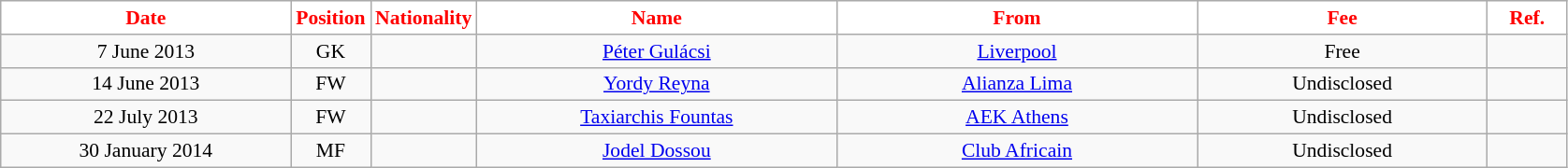<table class="wikitable"  style="text-align:center; font-size:90%; ">
<tr>
<th style="background:#FFFFFF; color:#FF0000; width:200px;">Date</th>
<th style="background:#FFFFFF; color:#FF0000; width:50px;">Position</th>
<th style="background:#FFFFFF; color:#FF0000; width:50px;">Nationality</th>
<th style="background:#FFFFFF; color:#FF0000; width:250px;">Name</th>
<th style="background:#FFFFFF; color:#FF0000; width:250px;">From</th>
<th style="background:#FFFFFF; color:#FF0000; width:200px;">Fee</th>
<th style="background:#FFFFFF; color:#FF0000; width:50px;">Ref.</th>
</tr>
<tr>
<td>7 June 2013</td>
<td>GK</td>
<td></td>
<td><a href='#'>Péter Gulácsi</a></td>
<td><a href='#'>Liverpool</a></td>
<td>Free</td>
<td></td>
</tr>
<tr>
<td>14 June 2013</td>
<td>FW</td>
<td></td>
<td><a href='#'>Yordy Reyna</a></td>
<td><a href='#'>Alianza Lima</a></td>
<td>Undisclosed</td>
<td></td>
</tr>
<tr>
<td>22 July 2013</td>
<td>FW</td>
<td></td>
<td><a href='#'>Taxiarchis Fountas</a></td>
<td><a href='#'>AEK Athens</a></td>
<td>Undisclosed</td>
<td></td>
</tr>
<tr>
<td>30 January 2014</td>
<td>MF</td>
<td></td>
<td><a href='#'>Jodel Dossou</a></td>
<td><a href='#'>Club Africain</a></td>
<td>Undisclosed</td>
<td></td>
</tr>
</table>
